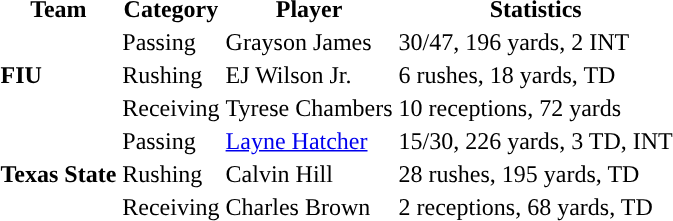<table class="wiki table" style="float: left;">
<tr>
<th>Team</th>
<th>Category</th>
<th>Player</th>
<th>Statistics</th>
</tr>
<tr>
<td rowspan=3><strong>FIU</strong></td>
<td>Passing</td>
<td>Grayson James</td>
<td>30/47, 196 yards, 2 INT</td>
</tr>
<tr>
<td>Rushing</td>
<td>EJ Wilson Jr.</td>
<td>6 rushes, 18 yards, TD</td>
</tr>
<tr>
<td>Receiving</td>
<td>Tyrese Chambers</td>
<td>10 receptions, 72 yards</td>
</tr>
<tr>
<td rowspan=3><strong>Texas State</strong></td>
<td>Passing</td>
<td><a href='#'>Layne Hatcher</a></td>
<td>15/30, 226 yards, 3 TD, INT</td>
</tr>
<tr>
<td>Rushing</td>
<td>Calvin Hill</td>
<td>28 rushes, 195 yards, TD</td>
</tr>
<tr>
<td>Receiving</td>
<td>Charles Brown</td>
<td>2 receptions, 68 yards, TD</td>
</tr>
</table>
